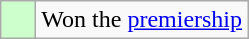<table class=wikitable>
<tr>
<td style=width:1em bgcolor=CCFFCC></td>
<td>Won the <a href='#'>premiership</a></td>
</tr>
</table>
